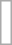<table style="border:#aaa 1px solid; float: right; clear:right">
<tr>
<td><div><br>
 	 
 
 
 	 
 
 
 
 
 


</div></td>
</tr>
<tr>
<td></td>
</tr>
</table>
